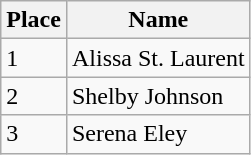<table class="wikitable">
<tr>
<th>Place</th>
<th>Name</th>
</tr>
<tr>
<td>1</td>
<td> Alissa St. Laurent</td>
</tr>
<tr>
<td>2</td>
<td> Shelby Johnson</td>
</tr>
<tr>
<td>3</td>
<td> Serena Eley</td>
</tr>
</table>
